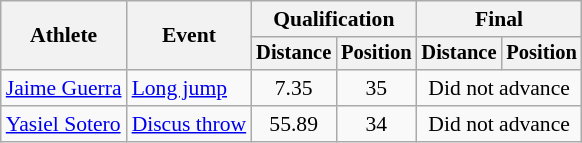<table class=wikitable style=font-size:90%>
<tr>
<th rowspan=2>Athlete</th>
<th rowspan=2>Event</th>
<th colspan=2>Qualification</th>
<th colspan=2>Final</th>
</tr>
<tr style=font-size:95%>
<th>Distance</th>
<th>Position</th>
<th>Distance</th>
<th>Position</th>
</tr>
<tr align=center>
<td align=left><a href='#'>Jaime Guerra</a></td>
<td align=left><a href='#'>Long jump</a></td>
<td>7.35</td>
<td>35</td>
<td colspan=2>Did not advance</td>
</tr>
<tr align=center>
<td align=left><a href='#'>Yasiel Sotero</a></td>
<td align=left><a href='#'>Discus throw</a></td>
<td>55.89</td>
<td>34</td>
<td colspan=2>Did not advance</td>
</tr>
</table>
